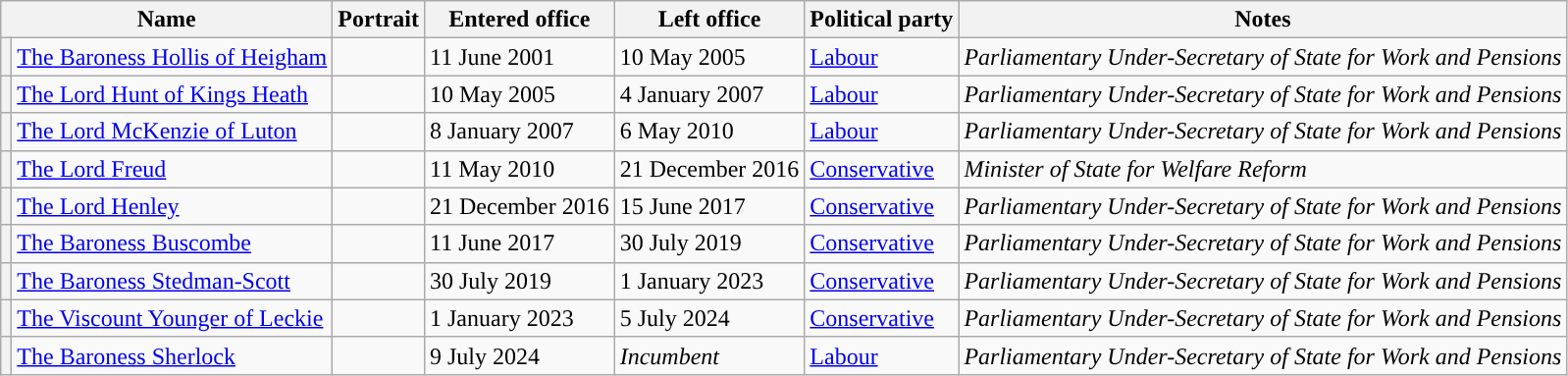<table class="wikitable">
<tr>
<th colspan=2>Name</th>
<th>Portrait</th>
<th>Entered office</th>
<th>Left office</th>
<th>Political party</th>
<th>Notes</th>
</tr>
<tr>
<th style="background-color: "></th>
<td><a href='#'>The Baroness Hollis of Heigham</a></td>
<td></td>
<td>11 June 2001</td>
<td>10 May 2005</td>
<td><a href='#'>Labour</a></td>
<td><em>Parliamentary Under-Secretary of State for Work and Pensions</em></td>
</tr>
<tr>
<th style="background-color: "></th>
<td><a href='#'>The Lord Hunt of Kings Heath</a></td>
<td></td>
<td>10 May 2005</td>
<td>4 January 2007</td>
<td><a href='#'>Labour</a></td>
<td><em>Parliamentary Under-Secretary of State for Work and Pensions</em></td>
</tr>
<tr>
<th style="background-color: "></th>
<td><a href='#'>The Lord McKenzie of Luton</a></td>
<td></td>
<td>8 January 2007</td>
<td>6 May 2010</td>
<td><a href='#'>Labour</a></td>
<td><em>Parliamentary Under-Secretary of State for Work and Pensions</em></td>
</tr>
<tr>
<th style="background-color: "></th>
<td><a href='#'>The Lord Freud</a></td>
<td></td>
<td>11 May 2010</td>
<td>21 December 2016</td>
<td><a href='#'>Conservative</a></td>
<td><em>Minister of State for Welfare Reform</em></td>
</tr>
<tr>
<th style="background-color: "></th>
<td><a href='#'>The Lord Henley</a></td>
<td></td>
<td>21 December 2016</td>
<td>15 June 2017</td>
<td><a href='#'>Conservative</a></td>
<td><em>Parliamentary Under-Secretary of State for Work and Pensions</em></td>
</tr>
<tr>
<th style="background-color: "></th>
<td><a href='#'>The Baroness Buscombe</a></td>
<td></td>
<td>11 June 2017</td>
<td>30 July 2019</td>
<td><a href='#'>Conservative</a></td>
<td><em>Parliamentary Under-Secretary of State for Work and Pensions</em></td>
</tr>
<tr>
<th style="background-color: "></th>
<td><a href='#'>The Baroness Stedman-Scott</a></td>
<td></td>
<td>30 July 2019</td>
<td>1 January 2023</td>
<td><a href='#'>Conservative</a></td>
<td><em>Parliamentary Under-Secretary of State for Work and Pensions</em></td>
</tr>
<tr>
<th style="background-color: "></th>
<td><a href='#'>The Viscount Younger of Leckie</a></td>
<td></td>
<td>1 January 2023</td>
<td>5 July 2024</td>
<td><a href='#'>Conservative</a></td>
<td><em>Parliamentary Under-Secretary of State for Work and Pensions</em></td>
</tr>
<tr>
<th style="background-color: "></th>
<td><a href='#'>The Baroness Sherlock</a></td>
<td></td>
<td>9 July 2024</td>
<td><em>Incumbent</em></td>
<td><a href='#'>Labour</a></td>
<td><em>Parliamentary Under-Secretary of State for Work and Pensions</em></td>
</tr>
</table>
